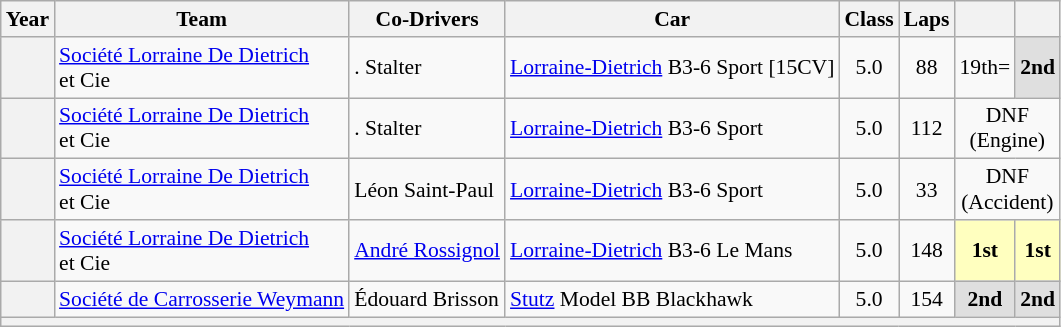<table class="wikitable" style="text-align:center; font-size:90%">
<tr>
<th>Year</th>
<th>Team</th>
<th>Co-Drivers</th>
<th>Car</th>
<th>Class</th>
<th>Laps</th>
<th></th>
<th></th>
</tr>
<tr>
<th></th>
<td align=left> <a href='#'>Société Lorraine De Dietrich</a><br> et Cie</td>
<td align=left> . Stalter</td>
<td align=left><a href='#'>Lorraine-Dietrich</a> B3-6 Sport [15CV]</td>
<td>5.0</td>
<td>88</td>
<td>19th=</td>
<td style="background:#dfdfdf;"><strong>2nd</strong></td>
</tr>
<tr>
<th></th>
<td align=left> <a href='#'>Société Lorraine De Dietrich</a><br> et Cie</td>
<td align=left> . Stalter</td>
<td align=left><a href='#'>Lorraine-Dietrich</a> B3-6 Sport</td>
<td>5.0</td>
<td>112</td>
<td colspan=2>DNF<br>(Engine)</td>
</tr>
<tr>
<th></th>
<td align=left> <a href='#'>Société Lorraine De Dietrich</a><br> et Cie</td>
<td align=left> Léon Saint-Paul</td>
<td align=left><a href='#'>Lorraine-Dietrich</a> B3-6 Sport</td>
<td>5.0</td>
<td>33</td>
<td colspan=2>DNF<br>(Accident)</td>
</tr>
<tr>
<th></th>
<td align=left> <a href='#'>Société Lorraine De Dietrich</a><br> et Cie</td>
<td align=left> <a href='#'>André Rossignol</a></td>
<td align=left><a href='#'>Lorraine-Dietrich</a> B3-6 Le Mans</td>
<td>5.0</td>
<td>148</td>
<td style="background:#ffffbf;"><strong>1st</strong></td>
<td style="background:#ffffbf;"><strong>1st</strong></td>
</tr>
<tr>
<th></th>
<td align=left> <a href='#'>Société de Carrosserie Weymann</a></td>
<td align=left> Édouard Brisson</td>
<td align=left><a href='#'>Stutz</a> Model BB Blackhawk</td>
<td>5.0</td>
<td>154</td>
<td style="background:#dfdfdf;"><strong>2nd</strong></td>
<td style="background:#dfdfdf;"><strong>2nd</strong></td>
</tr>
<tr>
<th colspan="8"></th>
</tr>
</table>
